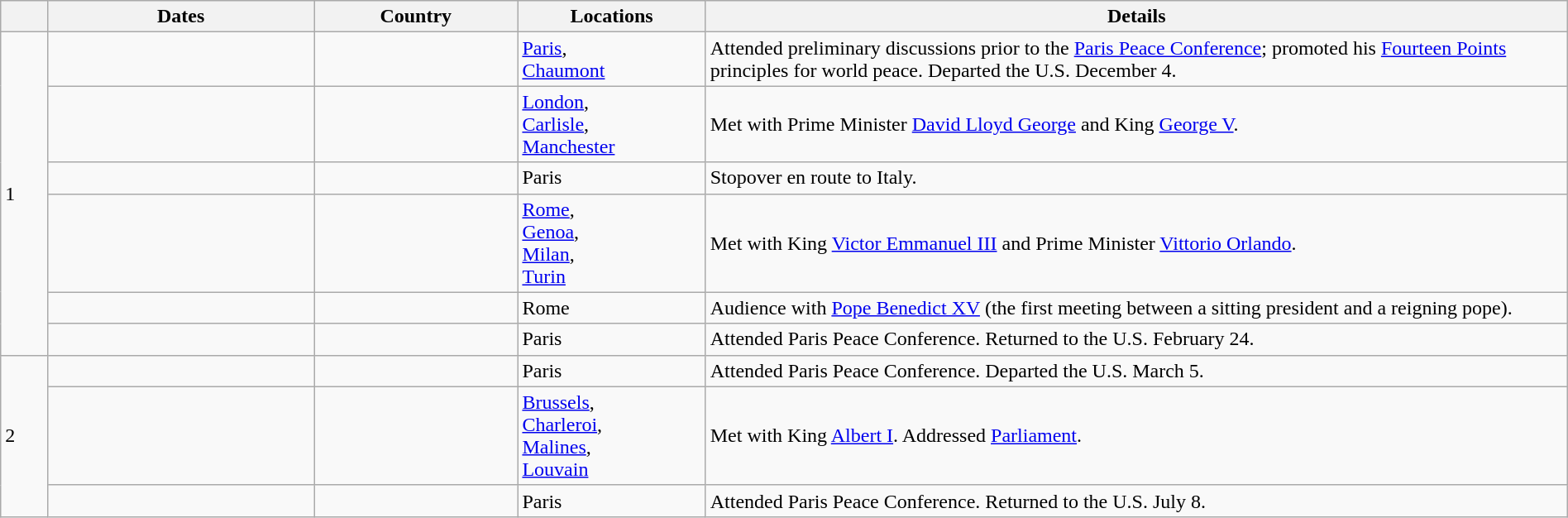<table class="wikitable sortable" border="1" style="margin: 1em auto 1em auto">
<tr>
<th style="width: 3%;"></th>
<th style="width: 17%;">Dates</th>
<th style="width: 13%;">Country</th>
<th style="width: 12%;">Locations</th>
<th style="width: 55%;">Details</th>
</tr>
<tr>
<td rowspan=6>1</td>
<td></td>
<td></td>
<td><a href='#'>Paris</a>,<br><a href='#'>Chaumont</a></td>
<td>Attended preliminary discussions prior to the <a href='#'>Paris Peace Conference</a>; promoted his <a href='#'>Fourteen Points</a> principles for world peace. Departed the U.S. December 4.</td>
</tr>
<tr>
<td></td>
<td></td>
<td><a href='#'>London</a>,<br><a href='#'>Carlisle</a>,<br><a href='#'>Manchester</a></td>
<td>Met with Prime Minister <a href='#'>David Lloyd George</a> and King <a href='#'>George V</a>.</td>
</tr>
<tr>
<td nowrap></td>
<td></td>
<td>Paris</td>
<td>Stopover en route to Italy.</td>
</tr>
<tr>
<td></td>
<td></td>
<td><a href='#'>Rome</a>,<br><a href='#'>Genoa</a>,<br><a href='#'>Milan</a>,<br><a href='#'>Turin</a></td>
<td>Met with King <a href='#'>Victor Emmanuel III</a> and Prime Minister <a href='#'>Vittorio Orlando</a>.</td>
</tr>
<tr>
<td></td>
<td></td>
<td>Rome</td>
<td>Audience with <a href='#'>Pope Benedict XV</a> (the first meeting between a sitting president and a reigning pope).</td>
</tr>
<tr>
<td></td>
<td></td>
<td>Paris</td>
<td>Attended Paris Peace Conference. Returned to the U.S. February 24.</td>
</tr>
<tr>
<td rowspan=3>2</td>
<td></td>
<td></td>
<td>Paris</td>
<td>Attended Paris Peace Conference. Departed the U.S. March 5.</td>
</tr>
<tr>
<td></td>
<td></td>
<td><a href='#'>Brussels</a>,<br><a href='#'>Charleroi</a>,<br><a href='#'>Malines</a>,<br><a href='#'>Louvain</a></td>
<td>Met with King <a href='#'>Albert I</a>. Addressed <a href='#'>Parliament</a>.</td>
</tr>
<tr>
<td></td>
<td></td>
<td>Paris</td>
<td>Attended Paris Peace Conference. Returned to the U.S. July 8.</td>
</tr>
</table>
